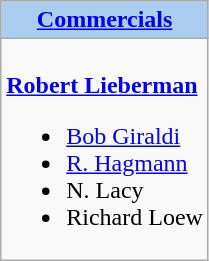<table class=wikitable style="width="100%">
<tr>
<th colspan="2" style="background:#abcdef;"><a href='#'>Commercials</a></th>
</tr>
<tr>
<td colspan="2" style="vertical-align:top;"><br><strong><a href='#'>Robert Lieberman</a></strong><ul><li><a href='#'>Bob Giraldi</a></li><li><a href='#'>R. Hagmann</a></li><li>N. Lacy</li><li>Richard Loew</li></ul></td>
</tr>
</table>
